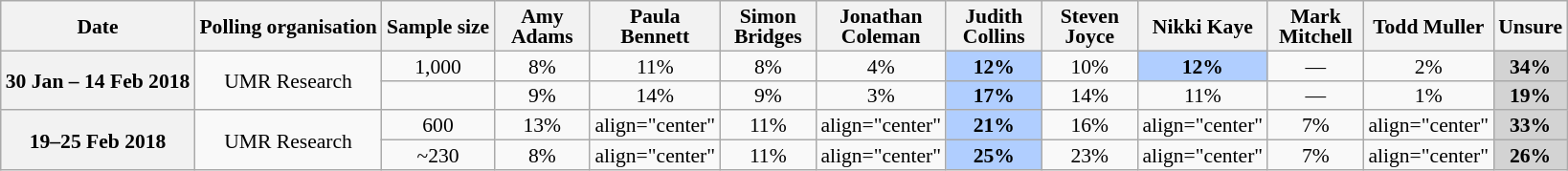<table class="wikitable" style="font-size:90%;line-height:14px;text-align:center;">
<tr>
<th scope="column">Date</th>
<th scope="column">Polling organisation</th>
<th scope="column">Sample size</th>
<th scope="column" style="width:60px">Amy Adams</th>
<th scope="column" style="width:60px">Paula Bennett</th>
<th scope="column" style="width:60px">Simon Bridges</th>
<th scope="column" style="width:60px">Jonathan Coleman</th>
<th scope="column" style="width:60px">Judith Collins</th>
<th scope="column" style="width:60px">Steven Joyce</th>
<th scope="column" style="width:60px">Nikki Kaye</th>
<th scope="column" style="width:60px">Mark Mitchell</th>
<th scope="column" style="width:60px">Todd Muller</th>
<th scope="column">Unsure</th>
</tr>
<tr>
<th scope="row" rowspan="2">30 Jan – 14 Feb 2018</th>
<td rowspan="2">UMR Research</td>
<td>1,000</td>
<td align="center">8%</td>
<td align="center">11%</td>
<td align="center">8%</td>
<td align="center">4%</td>
<td align="center" style="background:#B0CEFF"><strong>12%</strong></td>
<td align="center">10%</td>
<td align="center" style="background:#B0CEFF"><strong>12%</strong></td>
<td align="center">—</td>
<td align="center">2%</td>
<td align="center" style="background:lightgray"><strong>34%</strong></td>
</tr>
<tr>
<td></td>
<td align="center">9%</td>
<td align="center">14%</td>
<td align="center">9%</td>
<td align="center">3%</td>
<td align="center" style="background:#B0CEFF"><strong>17%</strong></td>
<td align="center">14%</td>
<td align="center">11%</td>
<td align="center">—</td>
<td align="center">1%</td>
<td align="center" style="background:lightgray"><strong>19%</strong></td>
</tr>
<tr>
<th scope="row" rowspan="2">19–25 Feb 2018</th>
<td rowspan="2">UMR Research</td>
<td>600</td>
<td align="center">13%</td>
<td>align="center" </td>
<td align="center">11%</td>
<td>align="center" </td>
<td align="center" style="background:#B0CEFF"><strong>21%</strong></td>
<td align="center">16%</td>
<td>align="center" </td>
<td align="center">7%</td>
<td>align="center"</td>
<td align="center" style="background:lightgray"><strong>33%</strong></td>
</tr>
<tr>
<td>~230 </td>
<td align="center">8%</td>
<td>align="center" </td>
<td align="center">11%</td>
<td>align="center" </td>
<td align="center" style="background:#B0CEFF"><strong>25%</strong></td>
<td align="center">23%</td>
<td>align="center" </td>
<td align="center">7%</td>
<td>align="center"</td>
<td align="center" style="background:lightgray"><strong>26%</strong></td>
</tr>
</table>
